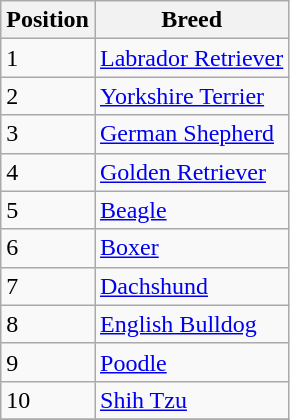<table class="wikitable sortable">
<tr>
<th>Position</th>
<th>Breed</th>
</tr>
<tr>
<td>1</td>
<td><a href='#'>Labrador Retriever</a></td>
</tr>
<tr>
<td>2</td>
<td><a href='#'>Yorkshire Terrier</a></td>
</tr>
<tr>
<td>3</td>
<td><a href='#'>German Shepherd</a></td>
</tr>
<tr>
<td>4</td>
<td><a href='#'>Golden Retriever</a></td>
</tr>
<tr>
<td>5</td>
<td><a href='#'>Beagle</a></td>
</tr>
<tr>
<td>6</td>
<td><a href='#'>Boxer</a></td>
</tr>
<tr>
<td>7</td>
<td><a href='#'>Dachshund</a></td>
</tr>
<tr>
<td>8</td>
<td><a href='#'>English Bulldog</a></td>
</tr>
<tr>
<td>9</td>
<td><a href='#'>Poodle</a></td>
</tr>
<tr>
<td>10</td>
<td><a href='#'>Shih Tzu</a></td>
</tr>
<tr>
</tr>
</table>
